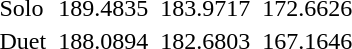<table>
<tr>
<td>Solo</td>
<td></td>
<td>189.4835</td>
<td></td>
<td>183.9717</td>
<td></td>
<td>172.6626</td>
</tr>
<tr>
<td>Duet</td>
<td></td>
<td>188.0894</td>
<td></td>
<td>182.6803</td>
<td></td>
<td>167.1646</td>
</tr>
</table>
